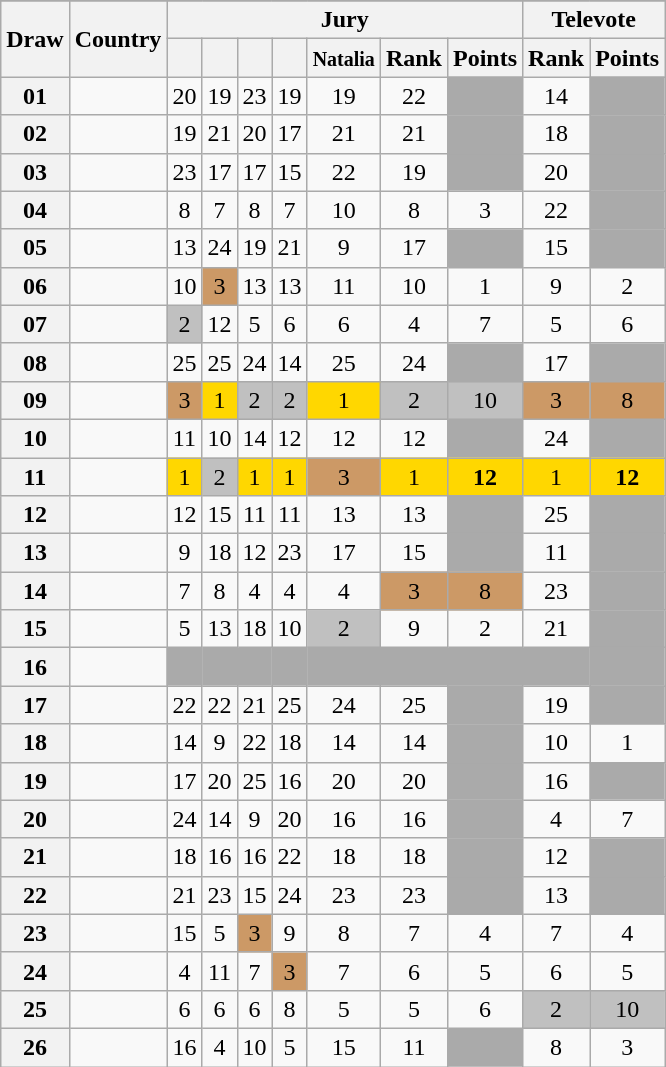<table class="sortable wikitable collapsible plainrowheaders" style="text-align:center;">
<tr>
</tr>
<tr>
<th scope="col" rowspan="2">Draw</th>
<th scope="col" rowspan="2">Country</th>
<th scope="col" colspan="7">Jury</th>
<th scope="col" colspan="2">Televote</th>
</tr>
<tr>
<th scope="col"><small></small></th>
<th scope="col"><small></small></th>
<th scope="col"><small></small></th>
<th scope="col"><small></small></th>
<th scope="col"><small>Natalia</small></th>
<th scope="col">Rank</th>
<th scope="col">Points</th>
<th scope="col">Rank</th>
<th scope="col">Points</th>
</tr>
<tr>
<th scope="row" style="text-align:center;">01</th>
<td style="text-align:left;"></td>
<td>20</td>
<td>19</td>
<td>23</td>
<td>19</td>
<td>19</td>
<td>22</td>
<td style="background:#AAAAAA;"></td>
<td>14</td>
<td style="background:#AAAAAA;"></td>
</tr>
<tr>
<th scope="row" style="text-align:center;">02</th>
<td style="text-align:left;"></td>
<td>19</td>
<td>21</td>
<td>20</td>
<td>17</td>
<td>21</td>
<td>21</td>
<td style="background:#AAAAAA;"></td>
<td>18</td>
<td style="background:#AAAAAA;"></td>
</tr>
<tr>
<th scope="row" style="text-align:center;">03</th>
<td style="text-align:left;"></td>
<td>23</td>
<td>17</td>
<td>17</td>
<td>15</td>
<td>22</td>
<td>19</td>
<td style="background:#AAAAAA;"></td>
<td>20</td>
<td style="background:#AAAAAA;"></td>
</tr>
<tr>
<th scope="row" style="text-align:center;">04</th>
<td style="text-align:left;"></td>
<td>8</td>
<td>7</td>
<td>8</td>
<td>7</td>
<td>10</td>
<td>8</td>
<td>3</td>
<td>22</td>
<td style="background:#AAAAAA;"></td>
</tr>
<tr>
<th scope="row" style="text-align:center;">05</th>
<td style="text-align:left;"></td>
<td>13</td>
<td>24</td>
<td>19</td>
<td>21</td>
<td>9</td>
<td>17</td>
<td style="background:#AAAAAA;"></td>
<td>15</td>
<td style="background:#AAAAAA;"></td>
</tr>
<tr>
<th scope="row" style="text-align:center;">06</th>
<td style="text-align:left;"></td>
<td>10</td>
<td style="background:#CC9966;">3</td>
<td>13</td>
<td>13</td>
<td>11</td>
<td>10</td>
<td>1</td>
<td>9</td>
<td>2</td>
</tr>
<tr>
<th scope="row" style="text-align:center;">07</th>
<td style="text-align:left;"></td>
<td style="background:silver;">2</td>
<td>12</td>
<td>5</td>
<td>6</td>
<td>6</td>
<td>4</td>
<td>7</td>
<td>5</td>
<td>6</td>
</tr>
<tr>
<th scope="row" style="text-align:center;">08</th>
<td style="text-align:left;"></td>
<td>25</td>
<td>25</td>
<td>24</td>
<td>14</td>
<td>25</td>
<td>24</td>
<td style="background:#AAAAAA;"></td>
<td>17</td>
<td style="background:#AAAAAA;"></td>
</tr>
<tr>
<th scope="row" style="text-align:center;">09</th>
<td style="text-align:left;"></td>
<td style="background:#CC9966;">3</td>
<td style="background:gold;">1</td>
<td style="background:silver;">2</td>
<td style="background:silver;">2</td>
<td style="background:gold;">1</td>
<td style="background:silver;">2</td>
<td style="background:silver;">10</td>
<td style="background:#CC9966;">3</td>
<td style="background:#CC9966;">8</td>
</tr>
<tr>
<th scope="row" style="text-align:center;">10</th>
<td style="text-align:left;"></td>
<td>11</td>
<td>10</td>
<td>14</td>
<td>12</td>
<td>12</td>
<td>12</td>
<td style="background:#AAAAAA;"></td>
<td>24</td>
<td style="background:#AAAAAA;"></td>
</tr>
<tr>
<th scope="row" style="text-align:center;">11</th>
<td style="text-align:left;"></td>
<td style="background:gold;">1</td>
<td style="background:silver;">2</td>
<td style="background:gold;">1</td>
<td style="background:gold;">1</td>
<td style="background:#CC9966;">3</td>
<td style="background:gold;">1</td>
<td style="background:gold;"><strong>12</strong></td>
<td style="background:gold;">1</td>
<td style="background:gold;"><strong>12</strong></td>
</tr>
<tr>
<th scope="row" style="text-align:center;">12</th>
<td style="text-align:left;"></td>
<td>12</td>
<td>15</td>
<td>11</td>
<td>11</td>
<td>13</td>
<td>13</td>
<td style="background:#AAAAAA;"></td>
<td>25</td>
<td style="background:#AAAAAA;"></td>
</tr>
<tr>
<th scope="row" style="text-align:center;">13</th>
<td style="text-align:left;"></td>
<td>9</td>
<td>18</td>
<td>12</td>
<td>23</td>
<td>17</td>
<td>15</td>
<td style="background:#AAAAAA;"></td>
<td>11</td>
<td style="background:#AAAAAA;"></td>
</tr>
<tr>
<th scope="row" style="text-align:center;">14</th>
<td style="text-align:left;"></td>
<td>7</td>
<td>8</td>
<td>4</td>
<td>4</td>
<td>4</td>
<td style="background:#CC9966;">3</td>
<td style="background:#CC9966;">8</td>
<td>23</td>
<td style="background:#AAAAAA;"></td>
</tr>
<tr>
<th scope="row" style="text-align:center;">15</th>
<td style="text-align:left;"></td>
<td>5</td>
<td>13</td>
<td>18</td>
<td>10</td>
<td style="background:silver;">2</td>
<td>9</td>
<td>2</td>
<td>21</td>
<td style="background:#AAAAAA;"></td>
</tr>
<tr class="sortbottom">
<th scope="row" style="text-align:center;">16</th>
<td style="text-align:left;"></td>
<td style="background:#AAAAAA;"></td>
<td style="background:#AAAAAA;"></td>
<td style="background:#AAAAAA;"></td>
<td style="background:#AAAAAA;"></td>
<td style="background:#AAAAAA;"></td>
<td style="background:#AAAAAA;"></td>
<td style="background:#AAAAAA;"></td>
<td style="background:#AAAAAA;"></td>
<td style="background:#AAAAAA;"></td>
</tr>
<tr>
<th scope="row" style="text-align:center;">17</th>
<td style="text-align:left;"></td>
<td>22</td>
<td>22</td>
<td>21</td>
<td>25</td>
<td>24</td>
<td>25</td>
<td style="background:#AAAAAA;"></td>
<td>19</td>
<td style="background:#AAAAAA;"></td>
</tr>
<tr>
<th scope="row" style="text-align:center;">18</th>
<td style="text-align:left;"></td>
<td>14</td>
<td>9</td>
<td>22</td>
<td>18</td>
<td>14</td>
<td>14</td>
<td style="background:#AAAAAA;"></td>
<td>10</td>
<td>1</td>
</tr>
<tr>
<th scope="row" style="text-align:center;">19</th>
<td style="text-align:left;"></td>
<td>17</td>
<td>20</td>
<td>25</td>
<td>16</td>
<td>20</td>
<td>20</td>
<td style="background:#AAAAAA;"></td>
<td>16</td>
<td style="background:#AAAAAA;"></td>
</tr>
<tr>
<th scope="row" style="text-align:center;">20</th>
<td style="text-align:left;"></td>
<td>24</td>
<td>14</td>
<td>9</td>
<td>20</td>
<td>16</td>
<td>16</td>
<td style="background:#AAAAAA;"></td>
<td>4</td>
<td>7</td>
</tr>
<tr>
<th scope="row" style="text-align:center;">21</th>
<td style="text-align:left;"></td>
<td>18</td>
<td>16</td>
<td>16</td>
<td>22</td>
<td>18</td>
<td>18</td>
<td style="background:#AAAAAA;"></td>
<td>12</td>
<td style="background:#AAAAAA;"></td>
</tr>
<tr>
<th scope="row" style="text-align:center;">22</th>
<td style="text-align:left;"></td>
<td>21</td>
<td>23</td>
<td>15</td>
<td>24</td>
<td>23</td>
<td>23</td>
<td style="background:#AAAAAA;"></td>
<td>13</td>
<td style="background:#AAAAAA;"></td>
</tr>
<tr>
<th scope="row" style="text-align:center;">23</th>
<td style="text-align:left;"></td>
<td>15</td>
<td>5</td>
<td style="background:#CC9966;">3</td>
<td>9</td>
<td>8</td>
<td>7</td>
<td>4</td>
<td>7</td>
<td>4</td>
</tr>
<tr>
<th scope="row" style="text-align:center;">24</th>
<td style="text-align:left;"></td>
<td>4</td>
<td>11</td>
<td>7</td>
<td style="background:#CC9966;">3</td>
<td>7</td>
<td>6</td>
<td>5</td>
<td>6</td>
<td>5</td>
</tr>
<tr>
<th scope="row" style="text-align:center;">25</th>
<td style="text-align:left;"></td>
<td>6</td>
<td>6</td>
<td>6</td>
<td>8</td>
<td>5</td>
<td>5</td>
<td>6</td>
<td style="background:silver;">2</td>
<td style="background:silver;">10</td>
</tr>
<tr>
<th scope="row" style="text-align:center;">26</th>
<td style="text-align:left;"></td>
<td>16</td>
<td>4</td>
<td>10</td>
<td>5</td>
<td>15</td>
<td>11</td>
<td style="background:#AAAAAA;"></td>
<td>8</td>
<td>3</td>
</tr>
</table>
